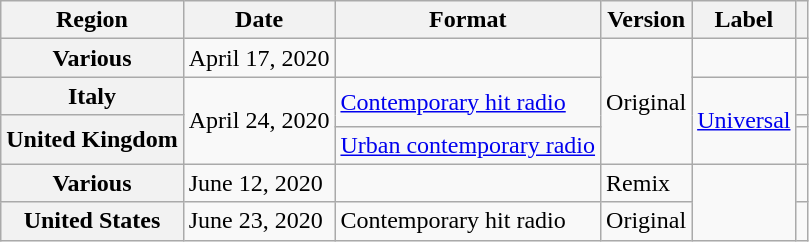<table class="wikitable plainrowheaders">
<tr>
<th scope="col">Region</th>
<th scope="col">Date</th>
<th scope="col">Format</th>
<th scope="col">Version</th>
<th scope="col">Label</th>
<th scope="col"></th>
</tr>
<tr>
<th scope="row">Various</th>
<td>April 17, 2020</td>
<td></td>
<td rowspan=4>Original</td>
<td></td>
<td></td>
</tr>
<tr>
<th scope="row">Italy</th>
<td rowspan="3">April 24, 2020</td>
<td rowspan="2"><a href='#'>Contemporary hit radio</a></td>
<td rowspan=3><a href='#'>Universal</a></td>
<td></td>
</tr>
<tr>
<th scope="row" rowspan="2">United Kingdom</th>
<td></td>
</tr>
<tr>
<td><a href='#'>Urban contemporary radio</a></td>
<td></td>
</tr>
<tr>
<th scope="row">Various</th>
<td>June 12, 2020</td>
<td></td>
<td>Remix</td>
<td rowspan=2></td>
<td></td>
</tr>
<tr>
<th scope="row">United States</th>
<td>June 23, 2020</td>
<td>Contemporary hit radio</td>
<td>Original</td>
<td></td>
</tr>
</table>
